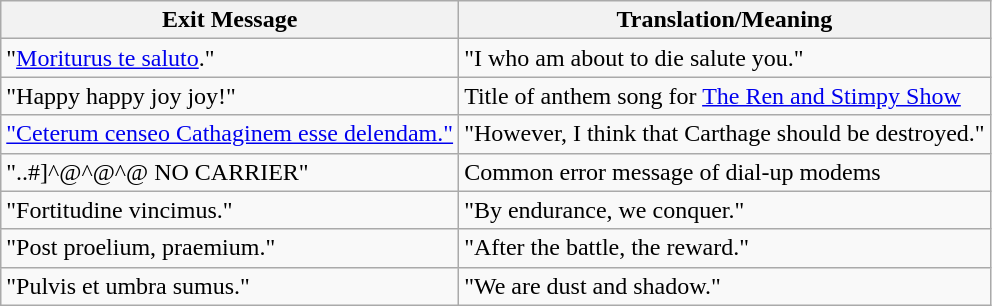<table class="wikitable">
<tr>
<th>Exit Message</th>
<th>Translation/Meaning</th>
</tr>
<tr>
<td>"<a href='#'>Moriturus te saluto</a>."</td>
<td>"I who am about to die salute you."</td>
</tr>
<tr>
<td>"Happy happy joy joy!"</td>
<td>Title of anthem song for <a href='#'>The Ren and Stimpy Show</a></td>
</tr>
<tr>
<td><a href='#'>"Ceterum censeo Cathaginem esse delendam."</a></td>
<td>"However, I think that Carthage should be destroyed."</td>
</tr>
<tr>
<td>"..#]^@^@^@ NO CARRIER"</td>
<td>Common error message of dial-up modems</td>
</tr>
<tr>
<td>"Fortitudine vincimus."</td>
<td>"By endurance, we conquer."</td>
</tr>
<tr>
<td>"Post proelium, praemium."</td>
<td>"After the battle, the reward."</td>
</tr>
<tr>
<td>"Pulvis et umbra sumus."</td>
<td>"We are dust and shadow."</td>
</tr>
</table>
